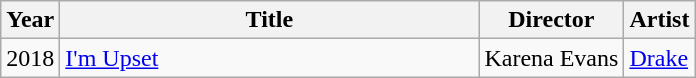<table class="wikitable">
<tr>
<th>Year</th>
<th scope="col" style="width:17em;">Title</th>
<th>Director</th>
<th>Artist</th>
</tr>
<tr>
<td>2018</td>
<td scope="row"><a href='#'>I'm Upset</a></td>
<td>Karena Evans</td>
<td><a href='#'>Drake</a></td>
</tr>
</table>
